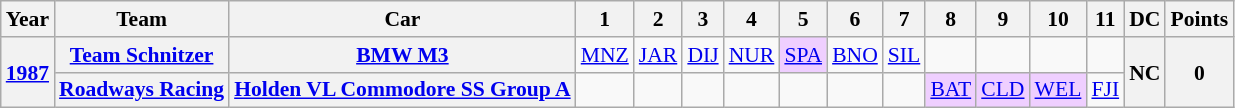<table class="wikitable" style="text-align:center; font-size:90%">
<tr>
<th>Year</th>
<th>Team</th>
<th>Car</th>
<th>1</th>
<th>2</th>
<th>3</th>
<th>4</th>
<th>5</th>
<th>6</th>
<th>7</th>
<th>8</th>
<th>9</th>
<th>10</th>
<th>11</th>
<th>DC</th>
<th>Points</th>
</tr>
<tr>
<th rowspan=2><a href='#'>1987</a></th>
<th> <a href='#'>Team Schnitzer</a></th>
<th><a href='#'>BMW M3</a></th>
<td><a href='#'>MNZ</a></td>
<td><a href='#'>JAR</a></td>
<td><a href='#'>DIJ</a></td>
<td><a href='#'>NUR</a></td>
<td style="background:#efcfff;"><a href='#'>SPA</a><br></td>
<td><a href='#'>BNO</a></td>
<td><a href='#'>SIL</a></td>
<td></td>
<td></td>
<td></td>
<td></td>
<th rowspan=2>NC</th>
<th rowspan=2>0</th>
</tr>
<tr>
<th> <a href='#'>Roadways Racing</a></th>
<th><a href='#'>Holden VL Commodore SS Group A</a></th>
<td></td>
<td></td>
<td></td>
<td></td>
<td></td>
<td></td>
<td></td>
<td style="background:#efcfff;"><a href='#'>BAT</a><br></td>
<td style="background:#efcfff;"><a href='#'>CLD</a><br></td>
<td style="background:#efcfff;"><a href='#'>WEL</a><br></td>
<td><a href='#'>FJI</a></td>
</tr>
</table>
